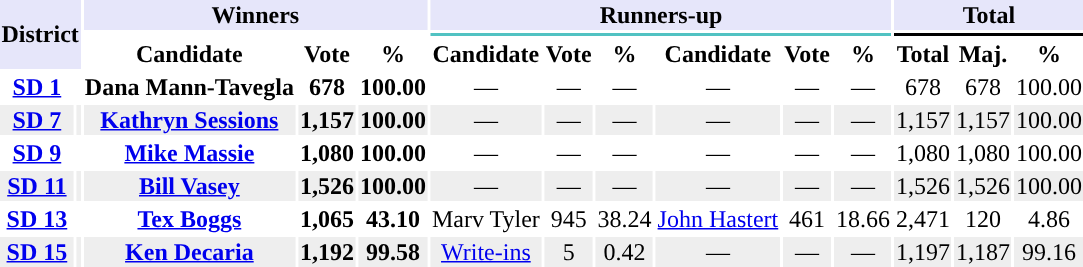<table class="toccolours sortable" style="text-align:center;">
<tr style="background:lavender">
<th rowspan="3" colspan="2">District</th>
<th colspan=3>Winners</th>
<th colspan=6>Runners-up</th>
<th colspan=3>Total</th>
</tr>
<tr>
<th colspan=3 style="background-color:"></th>
<th colspan=6 style="background-color:#51C2C2"></th>
<th colspan=3 style="background-color:#000000"></th>
</tr>
<tr>
<th align="center">Candidate</th>
<th align="center">Vote</th>
<th align="center">%</th>
<th align="center">Candidate</th>
<th align="center">Vote</th>
<th align="center">%</th>
<th align="center">Candidate</th>
<th align="center">Vote</th>
<th align="center">%</th>
<th align="center">Total</th>
<th align="center">Maj.</th>
<th align="center">%</th>
</tr>
<tr>
<th><a href='#'>SD 1</a></th>
<td style="background-color:"></td>
<td><strong>Dana Mann-Tavegla</strong></td>
<td><strong>678</strong></td>
<td><strong>100.00</strong></td>
<td>—</td>
<td>—</td>
<td>—</td>
<td>—</td>
<td>—</td>
<td>—</td>
<td>678</td>
<td>678</td>
<td>100.00</td>
</tr>
<tr style="background:#EEEEEE;">
<th><a href='#'>SD 7</a></th>
<td style="background-color:"></td>
<td><strong><a href='#'>Kathryn Sessions</a></strong></td>
<td><strong>1,157</strong></td>
<td><strong>100.00</strong></td>
<td>—</td>
<td>—</td>
<td>—</td>
<td>—</td>
<td>—</td>
<td>—</td>
<td>1,157</td>
<td>1,157</td>
<td>100.00</td>
</tr>
<tr>
<th><a href='#'>SD 9</a></th>
<td style="background-color:"></td>
<td><strong><a href='#'>Mike Massie</a></strong></td>
<td><strong>1,080</strong></td>
<td><strong>100.00</strong></td>
<td>—</td>
<td>—</td>
<td>—</td>
<td>—</td>
<td>—</td>
<td>—</td>
<td>1,080</td>
<td>1,080</td>
<td>100.00</td>
</tr>
<tr style="background:#EEEEEE;">
<th><a href='#'>SD 11</a></th>
<td style="background-color:"></td>
<td><strong><a href='#'>Bill Vasey</a></strong></td>
<td><strong>1,526</strong></td>
<td><strong>100.00</strong></td>
<td>—</td>
<td>—</td>
<td>—</td>
<td>—</td>
<td>—</td>
<td>—</td>
<td>1,526</td>
<td>1,526</td>
<td>100.00</td>
</tr>
<tr>
<th><a href='#'>SD 13</a></th>
<td style="background-color:"></td>
<td><strong><a href='#'>Tex Boggs</a></strong></td>
<td><strong>1,065</strong></td>
<td><strong>43.10</strong></td>
<td>Marv Tyler</td>
<td>945</td>
<td>38.24</td>
<td><a href='#'>John Hastert</a></td>
<td>461</td>
<td>18.66</td>
<td>2,471</td>
<td>120</td>
<td>4.86</td>
</tr>
<tr style="background:#EEEEEE;">
<th><a href='#'>SD 15</a></th>
<td style="background-color:"></td>
<td><strong><a href='#'>Ken Decaria</a></strong></td>
<td><strong>1,192</strong></td>
<td><strong>99.58</strong></td>
<td><a href='#'>Write-ins</a></td>
<td>5</td>
<td>0.42</td>
<td>—</td>
<td>—</td>
<td>—</td>
<td>1,197</td>
<td>1,187</td>
<td>99.16</td>
</tr>
</table>
